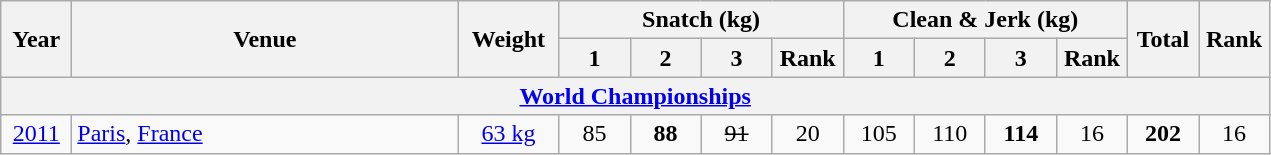<table class = "wikitable" style="text-align:center;">
<tr>
<th rowspan=2 width=40>Year</th>
<th rowspan=2 width=250>Venue</th>
<th rowspan=2 width=60>Weight</th>
<th colspan=4>Snatch (kg)</th>
<th colspan=4>Clean & Jerk (kg)</th>
<th rowspan=2 width=40>Total</th>
<th rowspan=2 width=40>Rank</th>
</tr>
<tr>
<th width=40>1</th>
<th width=40>2</th>
<th width=40>3</th>
<th width=40>Rank</th>
<th width=40>1</th>
<th width=40>2</th>
<th width=40>3</th>
<th width=40>Rank</th>
</tr>
<tr>
<th colspan=13><a href='#'>World Championships</a></th>
</tr>
<tr>
<td><a href='#'>2011</a></td>
<td align=left> <a href='#'>Paris</a>, <a href='#'>France</a></td>
<td><a href='#'>63 kg</a></td>
<td>85</td>
<td><strong>88</strong></td>
<td><s> 91</s></td>
<td>20</td>
<td>105</td>
<td>110</td>
<td><strong>114</strong></td>
<td>16</td>
<td><strong>202</strong></td>
<td>16</td>
</tr>
</table>
